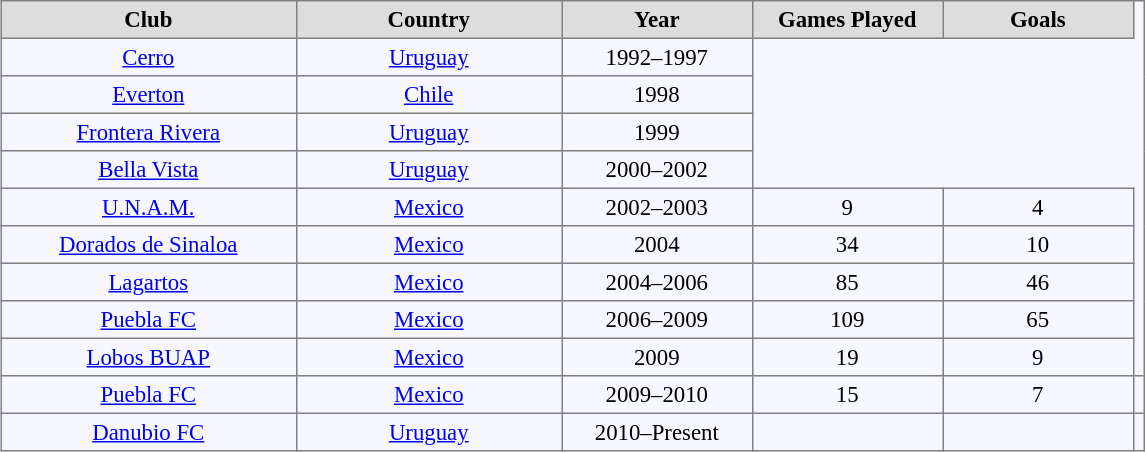<table align="center" bgcolor="#f7f8ff" cellpadding="3" cellspacing="0" border="1" style="font-size: 95%; border: gray solid 1px; border-collapse: collapse;">
<tr align=center bgcolor=#DDDDDD style="color:black;">
<th width="190">Club</th>
<th width="170">Country</th>
<th width="120">Year</th>
<th width="120">Games Played</th>
<th width="120">Goals</th>
</tr>
<tr align=center>
<td><a href='#'>Cerro</a></td>
<td><a href='#'>Uruguay</a></td>
<td>1992–1997</td>
</tr>
<tr align=center>
<td><a href='#'>Everton</a></td>
<td><a href='#'>Chile</a></td>
<td>1998</td>
</tr>
<tr align=center>
<td><a href='#'>Frontera Rivera</a></td>
<td><a href='#'>Uruguay</a></td>
<td>1999</td>
</tr>
<tr align=center>
<td><a href='#'>Bella Vista</a></td>
<td><a href='#'>Uruguay</a></td>
<td>2000–2002</td>
</tr>
<tr align=center>
<td><a href='#'>U.N.A.M.</a></td>
<td><a href='#'>Mexico</a></td>
<td>2002–2003</td>
<td>9</td>
<td>4</td>
</tr>
<tr align=center>
<td><a href='#'>Dorados de Sinaloa</a></td>
<td><a href='#'>Mexico</a></td>
<td>2004</td>
<td>34</td>
<td>10</td>
</tr>
<tr align=center>
<td><a href='#'>Lagartos</a></td>
<td><a href='#'>Mexico</a></td>
<td>2004–2006</td>
<td>85</td>
<td>46</td>
</tr>
<tr align=center>
<td><a href='#'>Puebla FC</a></td>
<td><a href='#'>Mexico</a></td>
<td>2006–2009</td>
<td>109</td>
<td>65</td>
</tr>
<tr align=center>
<td><a href='#'>Lobos BUAP</a></td>
<td><a href='#'>Mexico</a></td>
<td>2009</td>
<td>19</td>
<td>9</td>
</tr>
<tr align=center>
<td><a href='#'>Puebla FC</a></td>
<td><a href='#'>Mexico</a></td>
<td>2009–2010</td>
<td>15</td>
<td>7</td>
<td></td>
</tr>
<tr align=center>
<td><a href='#'>Danubio FC</a></td>
<td><a href='#'>Uruguay</a></td>
<td>2010–Present</td>
<td></td>
<td></td>
</tr>
</table>
